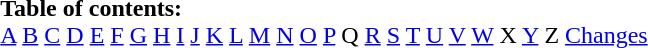<table border="0" id="toc" style="margin: 0 auto;" align=center>
<tr>
<td><strong>Table of contents:</strong><br><a href='#'>A</a> <a href='#'>B</a> <a href='#'>C</a> <a href='#'>D</a> <a href='#'>E</a> <a href='#'>F</a> <a href='#'>G</a> <a href='#'>H</a> <a href='#'>I</a> <a href='#'>J</a> <a href='#'>K</a> <a href='#'>L</a> <a href='#'>M</a> <a href='#'>N</a> <a href='#'>O</a> <a href='#'>P</a> Q <a href='#'>R</a> <a href='#'>S</a> <a href='#'>T</a> <a href='#'>U</a> <a href='#'>V</a> <a href='#'>W</a> X <a href='#'>Y</a> Z <a href='#'>Changes</a></td>
</tr>
</table>
